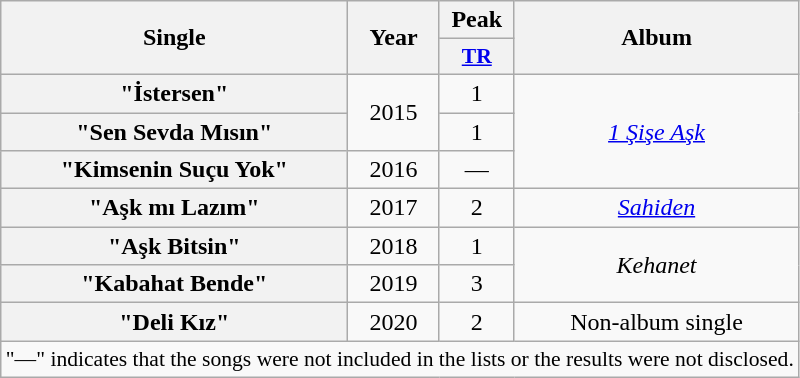<table class="wikitable plainrowheaders" style="text-align:center;">
<tr>
<th scope="col" rowspan="2" style="width:14em;">Single</th>
<th scope="col" rowspan="2">Year</th>
<th scope="col">Peak</th>
<th scope="col" rowspan="2">Album</th>
</tr>
<tr>
<th scope="col" style="width:3em;font-size:90%;"><a href='#'>TR</a><br></th>
</tr>
<tr>
<th scope="row">"İstersen"</th>
<td rowspan="2">2015</td>
<td>1</td>
<td rowspan="3"><em><a href='#'>1 Şişe Aşk</a></em></td>
</tr>
<tr>
<th scope="row">"Sen Sevda Mısın"</th>
<td>1</td>
</tr>
<tr>
<th scope="row">"Kimsenin Suçu Yok"</th>
<td>2016</td>
<td>—</td>
</tr>
<tr>
<th scope="row">"Aşk mı Lazım"</th>
<td rowspan="1">2017</td>
<td>2</td>
<td rowspan="1"><em><a href='#'>Sahiden</a></em></td>
</tr>
<tr>
<th scope="row">"Aşk Bitsin"</th>
<td rowspan="1">2018</td>
<td>1</td>
<td rowspan="2"><em>Kehanet</em></td>
</tr>
<tr>
<th scope="row">"Kabahat Bende"</th>
<td rowspan="1">2019</td>
<td>3</td>
</tr>
<tr>
<th scope="row">"Deli Kız"</th>
<td rowspan="1">2020</td>
<td>2</td>
<td rowspan="1">Non-album single</td>
</tr>
<tr>
<td colspan="5" style="font-size:90%">"—" indicates that the songs were not included in the lists or the results were not disclosed.</td>
</tr>
</table>
